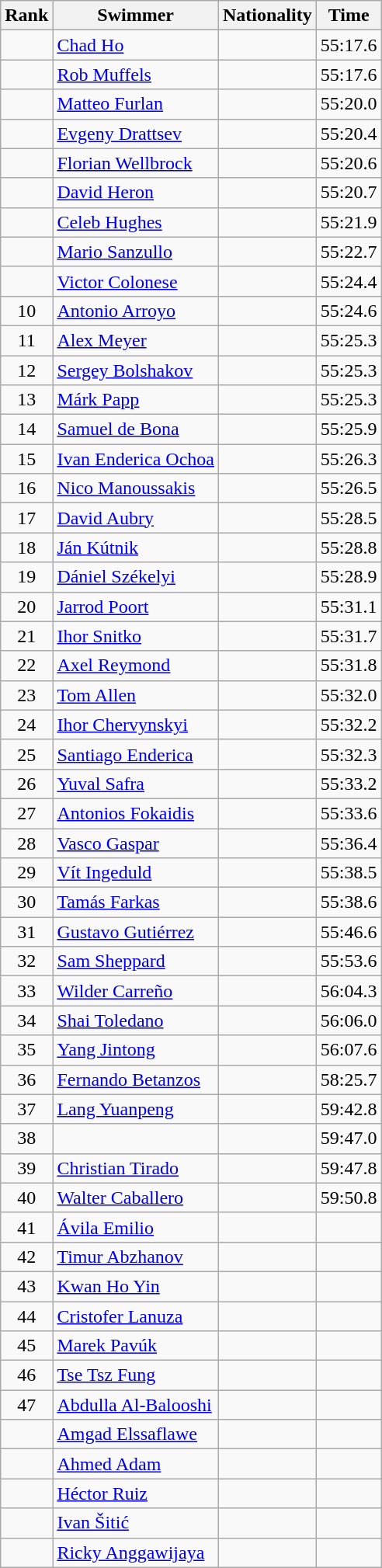<table class="wikitable sortable" border="1" style="text-align:center">
<tr>
<th>Rank</th>
<th>Swimmer</th>
<th>Nationality</th>
<th>Time</th>
</tr>
<tr>
<td></td>
<td align=left><a href='#'>Chad Ho</a></td>
<td align=left></td>
<td>55:17.6</td>
</tr>
<tr>
<td></td>
<td align=left><a href='#'>Rob Muffels</a></td>
<td align=left></td>
<td>55:17.6</td>
</tr>
<tr>
<td></td>
<td align=left><a href='#'>Matteo Furlan</a></td>
<td align=left></td>
<td>55:20.0</td>
</tr>
<tr>
<td></td>
<td align=left><a href='#'>Evgeny Drattsev</a></td>
<td align=left></td>
<td>55:20.4</td>
</tr>
<tr>
<td></td>
<td align=left><a href='#'>Florian Wellbrock</a></td>
<td align=left></td>
<td>55:20.6</td>
</tr>
<tr>
<td></td>
<td align=left><a href='#'>David Heron</a></td>
<td align=left></td>
<td>55:20.7</td>
</tr>
<tr>
<td></td>
<td align=left><a href='#'>Celeb Hughes</a></td>
<td align=left></td>
<td>55:21.9</td>
</tr>
<tr>
<td></td>
<td align=left><a href='#'>Mario Sanzullo</a></td>
<td align=left></td>
<td>55:22.7</td>
</tr>
<tr>
<td></td>
<td align=left><a href='#'>Victor Colonese</a></td>
<td align=left></td>
<td>55:24.4</td>
</tr>
<tr>
<td>10</td>
<td align=left><a href='#'>Antonio Arroyo</a></td>
<td align=left></td>
<td>55:24.6</td>
</tr>
<tr>
<td>11</td>
<td align=left><a href='#'>Alex Meyer</a></td>
<td align=left></td>
<td>55:25.3</td>
</tr>
<tr>
<td>12</td>
<td align=left><a href='#'>Sergey Bolshakov</a></td>
<td align=left></td>
<td>55:25.3</td>
</tr>
<tr>
<td>13</td>
<td align=left><a href='#'>Márk Papp</a></td>
<td align=left></td>
<td>55:25.3</td>
</tr>
<tr>
<td>14</td>
<td align=left><a href='#'>Samuel de Bona</a></td>
<td align=left></td>
<td>55:25.9</td>
</tr>
<tr>
<td>15</td>
<td align=left><a href='#'>Ivan Enderica Ochoa</a></td>
<td align=left></td>
<td>55:26.3</td>
</tr>
<tr>
<td>16</td>
<td align=left><a href='#'>Nico Manoussakis</a></td>
<td align=left></td>
<td>55:26.5</td>
</tr>
<tr>
<td>17</td>
<td align=left><a href='#'>David Aubry</a></td>
<td align=left></td>
<td>55:28.5</td>
</tr>
<tr>
<td>18</td>
<td align=left><a href='#'>Ján Kútnik</a></td>
<td align=left></td>
<td>55:28.8</td>
</tr>
<tr>
<td>19</td>
<td align=left><a href='#'>Dániel Székelyi</a></td>
<td align=left></td>
<td>55:28.9</td>
</tr>
<tr>
<td>20</td>
<td align=left><a href='#'>Jarrod Poort</a></td>
<td align=left></td>
<td>55:31.1</td>
</tr>
<tr>
<td>21</td>
<td align=left><a href='#'>Ihor Snitko</a></td>
<td align=left></td>
<td>55:31.7</td>
</tr>
<tr>
<td>22</td>
<td align=left><a href='#'>Axel Reymond</a></td>
<td align=left></td>
<td>55:31.8</td>
</tr>
<tr>
<td>23</td>
<td align=left><a href='#'>Tom Allen</a></td>
<td align=left></td>
<td>55:32.0</td>
</tr>
<tr>
<td>24</td>
<td align=left><a href='#'>Ihor Chervynskyi</a></td>
<td align=left></td>
<td>55:32.2</td>
</tr>
<tr>
<td>25</td>
<td align=left><a href='#'>Santiago Enderica</a></td>
<td align=left></td>
<td>55:32.3</td>
</tr>
<tr>
<td>26</td>
<td align=left><a href='#'>Yuval Safra</a></td>
<td align=left></td>
<td>55:33.2</td>
</tr>
<tr>
<td>27</td>
<td align=left><a href='#'>Antonios Fokaidis</a></td>
<td align=left></td>
<td>55:33.6</td>
</tr>
<tr>
<td>28</td>
<td align=left><a href='#'>Vasco Gaspar</a></td>
<td align=left></td>
<td>55:36.4</td>
</tr>
<tr>
<td>29</td>
<td align=left><a href='#'>Vít Ingeduld</a></td>
<td align=left></td>
<td>55:38.5</td>
</tr>
<tr>
<td>30</td>
<td align=left><a href='#'>Tamás Farkas</a></td>
<td align=left></td>
<td>55:38.6</td>
</tr>
<tr>
<td>31</td>
<td align=left><a href='#'>Gustavo Gutiérrez</a></td>
<td align=left></td>
<td>55:46.6</td>
</tr>
<tr>
<td>32</td>
<td align=left><a href='#'>Sam Sheppard</a></td>
<td align=left></td>
<td>55:53.6</td>
</tr>
<tr>
<td>33</td>
<td align=left><a href='#'>Wilder Carreño</a></td>
<td align=left></td>
<td>56:04.3</td>
</tr>
<tr>
<td>34</td>
<td align=left><a href='#'>Shai Toledano</a></td>
<td align=left></td>
<td>56:06.0</td>
</tr>
<tr>
<td>35</td>
<td align=left><a href='#'>Yang Jintong</a></td>
<td align=left></td>
<td>56:07.6</td>
</tr>
<tr>
<td>36</td>
<td align=left><a href='#'>Fernando Betanzos</a></td>
<td align=left></td>
<td>58:25.7</td>
</tr>
<tr>
<td>37</td>
<td align=left><a href='#'>Lang Yuanpeng</a></td>
<td align=left></td>
<td>59:42.8</td>
</tr>
<tr>
<td>38</td>
<td align=left></td>
<td align=left></td>
<td>59:47.0</td>
</tr>
<tr>
<td>39</td>
<td align=left><a href='#'>Christian Tirado</a></td>
<td align=left></td>
<td>59:47.8</td>
</tr>
<tr>
<td>40</td>
<td align=left><a href='#'>Walter Caballero</a></td>
<td align=left></td>
<td>59:50.8</td>
</tr>
<tr>
<td>41</td>
<td align=left><a href='#'>Ávila Emilio</a></td>
<td align=left></td>
<td></td>
</tr>
<tr>
<td>42</td>
<td align=left><a href='#'>Timur Abzhanov</a></td>
<td align=left></td>
<td></td>
</tr>
<tr>
<td>43</td>
<td align=left><a href='#'>Kwan Ho Yin</a></td>
<td align=left></td>
<td></td>
</tr>
<tr>
<td>44</td>
<td align=left><a href='#'>Cristofer Lanuza</a></td>
<td align=left></td>
<td></td>
</tr>
<tr>
<td>45</td>
<td align=left><a href='#'>Marek Pavúk</a></td>
<td align=left></td>
<td></td>
</tr>
<tr>
<td>46</td>
<td align=left><a href='#'>Tse Tsz Fung</a></td>
<td align=left></td>
<td></td>
</tr>
<tr>
<td>47</td>
<td align=left><a href='#'>Abdulla Al-Balooshi</a></td>
<td align=left></td>
<td></td>
</tr>
<tr>
<td></td>
<td align=left><a href='#'>Amgad Elssaflawe</a></td>
<td align=left></td>
<td></td>
</tr>
<tr>
<td></td>
<td align=left><a href='#'>Ahmed Adam</a></td>
<td align=left></td>
<td></td>
</tr>
<tr>
<td></td>
<td align=left><a href='#'>Héctor Ruiz</a></td>
<td align=left></td>
<td></td>
</tr>
<tr>
<td></td>
<td align=left><a href='#'>Ivan Šitić</a></td>
<td align=left></td>
<td></td>
</tr>
<tr>
<td></td>
<td align=left><a href='#'>Ricky Anggawijaya</a></td>
<td align=left></td>
<td></td>
</tr>
</table>
